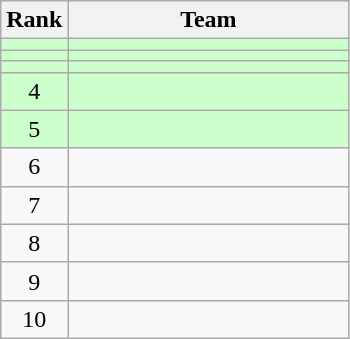<table class=wikitable style="text-align:center;">
<tr>
<th>Rank</th>
<th width=180>Team</th>
</tr>
<tr bgcolor=ccffcc>
<td></td>
<td align=left></td>
</tr>
<tr bgcolor=ccffcc>
<td></td>
<td align=left></td>
</tr>
<tr bgcolor=ccffcc>
<td></td>
<td align=left></td>
</tr>
<tr bgcolor=ccffcc>
<td>4</td>
<td align=left></td>
</tr>
<tr bgcolor=ccffcc>
<td>5</td>
<td align=left></td>
</tr>
<tr>
<td>6</td>
<td align=left></td>
</tr>
<tr>
<td>7</td>
<td align=left></td>
</tr>
<tr>
<td>8</td>
<td align=left></td>
</tr>
<tr>
<td>9</td>
<td align=left></td>
</tr>
<tr>
<td>10</td>
<td align=left></td>
</tr>
</table>
